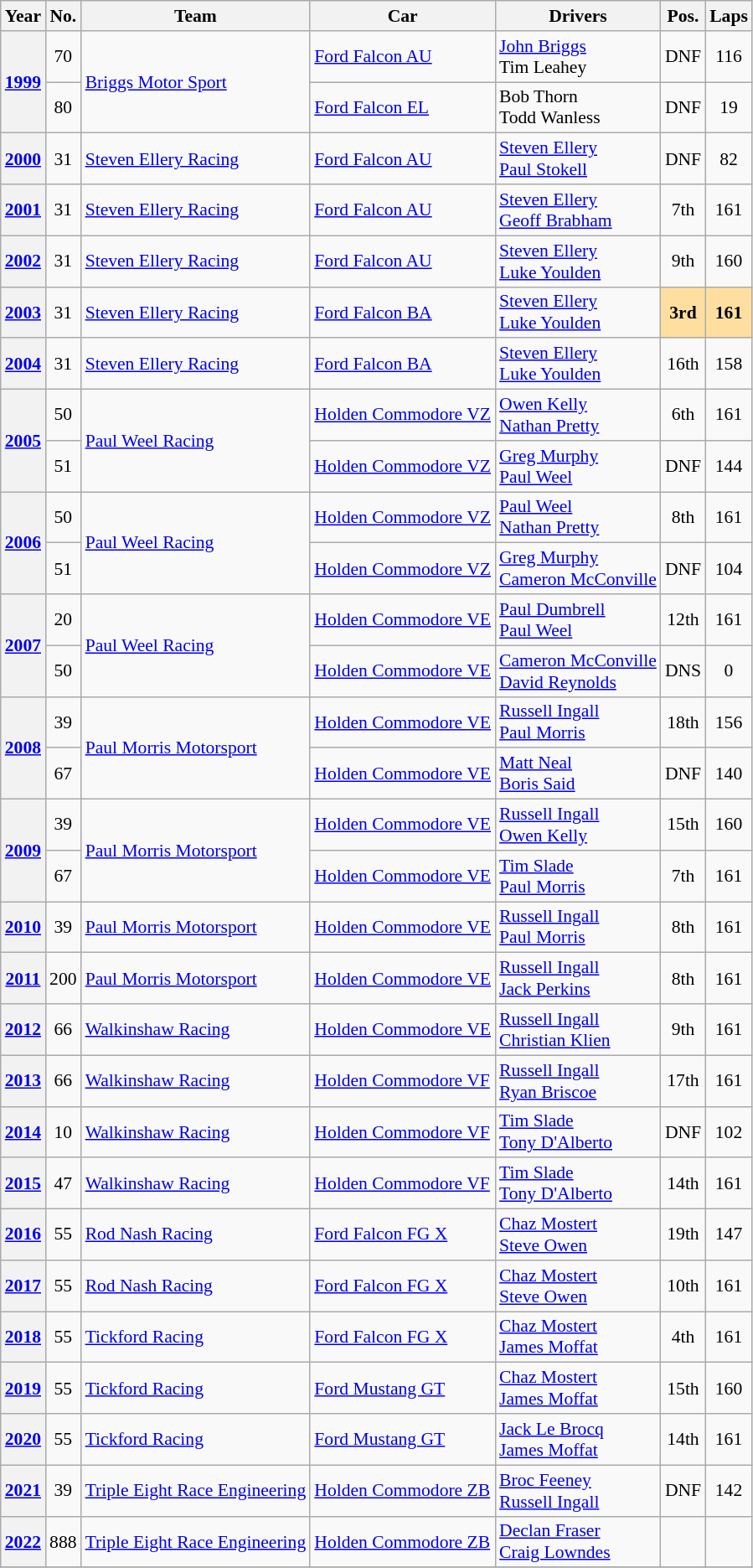<table class="wikitable" style=font-size:90%>
<tr>
<th>Year</th>
<th>No.</th>
<th>Team</th>
<th>Car</th>
<th>Drivers</th>
<th>Pos.</th>
<th>Laps</th>
</tr>
<tr>
<th rowspan=2><a href='#'>1999</a></th>
<td align=center>70</td>
<td rowspan=2><a href='#'>Briggs Motor Sport</a></td>
<td><a href='#'>Ford Falcon AU</a></td>
<td> <a href='#'>John Briggs</a><br> Tim Leahey</td>
<td align=center>DNF</td>
<td align=center>116</td>
</tr>
<tr>
<td align=center>80</td>
<td><a href='#'>Ford Falcon EL</a></td>
<td> Bob Thorn<br> Todd Wanless</td>
<td align=center>DNF</td>
<td align=center>19</td>
</tr>
<tr>
<th rowspan=1><a href='#'>2000</a></th>
<td align=center>31</td>
<td rowspan=1><a href='#'>Steven Ellery Racing</a></td>
<td><a href='#'>Ford Falcon AU</a></td>
<td> <a href='#'>Steven Ellery</a><br> <a href='#'>Paul Stokell</a></td>
<td align=center>DNF</td>
<td align=center>82</td>
</tr>
<tr>
<th rowspan=1><a href='#'>2001</a></th>
<td align=center>31</td>
<td rowspan=1><a href='#'>Steven Ellery Racing</a></td>
<td><a href='#'>Ford Falcon AU</a></td>
<td> <a href='#'>Steven Ellery</a><br> <a href='#'>Geoff Brabham</a></td>
<td align=center>7th</td>
<td align=center>161</td>
</tr>
<tr>
<th rowspan=1><a href='#'>2002</a></th>
<td align=center>31</td>
<td rowspan=1><a href='#'>Steven Ellery Racing</a></td>
<td><a href='#'>Ford Falcon AU</a></td>
<td> <a href='#'>Steven Ellery</a><br> <a href='#'>Luke Youlden</a></td>
<td align=center>9th</td>
<td align=center>160</td>
</tr>
<tr>
<th rowspan=1><a href='#'>2003</a></th>
<td align=center>31</td>
<td rowspan=1><a href='#'>Steven Ellery Racing</a></td>
<td><a href='#'>Ford Falcon BA</a></td>
<td> <a href='#'>Steven Ellery</a><br> <a href='#'>Luke Youlden</a></td>
<td align=center style=background:#ffdf9f><strong>3rd</strong></td>
<td align=center style=background:#ffdf9f><strong>161</strong></td>
</tr>
<tr>
<th rowspan=1><a href='#'>2004</a></th>
<td align=center>31</td>
<td rowspan=1><a href='#'>Steven Ellery Racing</a></td>
<td><a href='#'>Ford Falcon BA</a></td>
<td> <a href='#'>Steven Ellery</a><br> <a href='#'>Luke Youlden</a></td>
<td align=center>16th</td>
<td align=center>158</td>
</tr>
<tr>
<th rowspan=2><a href='#'>2005</a></th>
<td align=center>50</td>
<td rowspan=2><a href='#'>Paul Weel Racing</a></td>
<td><a href='#'>Holden Commodore VZ</a></td>
<td> <a href='#'>Owen Kelly</a><br> <a href='#'>Nathan Pretty</a></td>
<td align=center>6th</td>
<td align=center>161</td>
</tr>
<tr>
<td align=center>51</td>
<td><a href='#'>Holden Commodore VZ</a></td>
<td> <a href='#'>Greg Murphy</a><br> <a href='#'>Paul Weel</a></td>
<td align=center>DNF</td>
<td align=center>144</td>
</tr>
<tr>
<th rowspan=2><a href='#'>2006</a></th>
<td align=center>50</td>
<td rowspan=2><a href='#'>Paul Weel Racing</a></td>
<td><a href='#'>Holden Commodore VZ</a></td>
<td> <a href='#'>Paul Weel</a><br> <a href='#'>Nathan Pretty</a></td>
<td align=center>8th</td>
<td align=center>161</td>
</tr>
<tr>
<td align=center>51</td>
<td><a href='#'>Holden Commodore VZ</a></td>
<td> <a href='#'>Greg Murphy</a><br> <a href='#'>Cameron McConville</a></td>
<td align=center>DNF</td>
<td align=center>104</td>
</tr>
<tr>
<th rowspan=2><a href='#'>2007</a></th>
<td align=center>20</td>
<td rowspan=2><a href='#'>Paul Weel Racing</a></td>
<td><a href='#'>Holden Commodore VE</a></td>
<td> <a href='#'>Paul Dumbrell</a><br> <a href='#'>Paul Weel</a></td>
<td align=center>12th</td>
<td align=center>161</td>
</tr>
<tr>
<td align=center>50</td>
<td><a href='#'>Holden Commodore VE</a></td>
<td> <a href='#'>Cameron McConville</a><br> <a href='#'>David Reynolds</a></td>
<td align=center>DNS</td>
<td align=center>0</td>
</tr>
<tr>
<th rowspan=2><a href='#'>2008</a></th>
<td align=center>39</td>
<td rowspan=2><a href='#'>Paul Morris Motorsport</a></td>
<td><a href='#'>Holden Commodore VE</a></td>
<td> <a href='#'>Russell Ingall</a><br> <a href='#'>Paul Morris</a></td>
<td align=center>18th</td>
<td align=center>156</td>
</tr>
<tr>
<td align=center>67</td>
<td><a href='#'>Holden Commodore VE</a></td>
<td> <a href='#'>Matt Neal</a><br> <a href='#'>Boris Said</a></td>
<td align=center>DNF</td>
<td align=center>140</td>
</tr>
<tr>
<th rowspan=2><a href='#'>2009</a></th>
<td align=center>39</td>
<td rowspan=2><a href='#'>Paul Morris Motorsport</a></td>
<td><a href='#'>Holden Commodore VE</a></td>
<td> <a href='#'>Russell Ingall</a><br> <a href='#'>Owen Kelly</a></td>
<td align=center>15th</td>
<td align=center>160</td>
</tr>
<tr>
<td align=center>67</td>
<td><a href='#'>Holden Commodore VE</a></td>
<td> <a href='#'>Tim Slade</a><br> <a href='#'>Paul Morris</a></td>
<td align=center>7th</td>
<td align=center>161</td>
</tr>
<tr>
<th rowspan=1><a href='#'>2010</a></th>
<td align=center>39</td>
<td><a href='#'>Paul Morris Motorsport</a></td>
<td><a href='#'>Holden Commodore VE</a></td>
<td> <a href='#'>Russell Ingall</a><br> <a href='#'>Paul Morris</a></td>
<td align=center>8th</td>
<td align=center>161</td>
</tr>
<tr>
<th rowspan=1><a href='#'>2011</a></th>
<td align=center>200</td>
<td><a href='#'>Paul Morris Motorsport</a></td>
<td><a href='#'>Holden Commodore VE</a></td>
<td> <a href='#'>Russell Ingall</a><br> <a href='#'>Jack Perkins</a></td>
<td align=center>8th</td>
<td align=center>161</td>
</tr>
<tr>
<th rowspan=1><a href='#'>2012</a></th>
<td align=center>66</td>
<td><a href='#'>Walkinshaw Racing</a></td>
<td><a href='#'>Holden Commodore VE</a></td>
<td> <a href='#'>Russell Ingall</a><br> <a href='#'>Christian Klien</a></td>
<td align=center>9th</td>
<td align=center>161</td>
</tr>
<tr>
<th rowspan=1><a href='#'>2013</a></th>
<td align=center>66</td>
<td><a href='#'>Walkinshaw Racing</a></td>
<td><a href='#'>Holden Commodore VF</a></td>
<td> <a href='#'>Russell Ingall</a><br> <a href='#'>Ryan Briscoe</a></td>
<td align=center>17th</td>
<td align=center>161</td>
</tr>
<tr>
<th rowspan=1><a href='#'>2014</a></th>
<td align=center>10</td>
<td><a href='#'>Walkinshaw Racing</a></td>
<td><a href='#'>Holden Commodore VF</a></td>
<td> <a href='#'>Tim Slade</a><br> <a href='#'>Tony D'Alberto</a></td>
<td align=center>DNF</td>
<td align=center>102</td>
</tr>
<tr>
<th rowspan=1><a href='#'>2015</a></th>
<td align=center>47</td>
<td><a href='#'>Walkinshaw Racing</a></td>
<td><a href='#'>Holden Commodore VF</a></td>
<td> <a href='#'>Tim Slade</a><br> <a href='#'>Tony D'Alberto</a></td>
<td align=center>14th</td>
<td align=center>161</td>
</tr>
<tr>
<th rowspan=1><a href='#'>2016</a></th>
<td align=center>55</td>
<td><a href='#'>Rod Nash Racing</a></td>
<td><a href='#'>Ford Falcon FG X</a></td>
<td> <a href='#'>Chaz Mostert</a><br> <a href='#'>Steve Owen</a></td>
<td align=center>19th</td>
<td align=center>147</td>
</tr>
<tr>
<th rowspan=1><a href='#'>2017</a></th>
<td align=center>55</td>
<td><a href='#'>Rod Nash Racing</a></td>
<td><a href='#'>Ford Falcon FG X</a></td>
<td> <a href='#'>Chaz Mostert</a><br> <a href='#'>Steve Owen</a></td>
<td align=center>10th</td>
<td align=center>161</td>
</tr>
<tr>
<th rowspan=1><a href='#'>2018</a></th>
<td align=center>55</td>
<td><a href='#'>Tickford Racing</a></td>
<td><a href='#'>Ford Falcon FG X</a></td>
<td> <a href='#'>Chaz Mostert</a><br> <a href='#'>James Moffat</a></td>
<td align=center>4th</td>
<td align=center>161</td>
</tr>
<tr>
<th rowspan=1><a href='#'>2019</a></th>
<td align=center>55</td>
<td><a href='#'>Tickford Racing</a></td>
<td><a href='#'>Ford Mustang GT</a></td>
<td> <a href='#'>Chaz Mostert</a><br> <a href='#'>James Moffat</a></td>
<td align=center>15th</td>
<td align=center>160</td>
</tr>
<tr>
<th rowspan=1><a href='#'>2020</a></th>
<td align=center>55</td>
<td><a href='#'>Tickford Racing</a></td>
<td><a href='#'>Ford Mustang GT</a></td>
<td> <a href='#'>Jack Le Brocq</a><br> <a href='#'>James Moffat</a></td>
<td align=center>14th</td>
<td align=center>161</td>
</tr>
<tr>
<th rowspan=1><a href='#'>2021</a></th>
<td align=center>39</td>
<td><a href='#'>Triple Eight Race Engineering</a></td>
<td><a href='#'>Holden Commodore ZB</a></td>
<td> <a href='#'>Broc Feeney</a><br> <a href='#'>Russell Ingall</a></td>
<td align=center>DNF</td>
<td align=center>142</td>
</tr>
<tr>
<th rowspan=1><a href='#'>2022</a></th>
<td align=center>888</td>
<td><a href='#'>Triple Eight Race Engineering</a></td>
<td><a href='#'>Holden Commodore ZB</a></td>
<td> <a href='#'>Declan Fraser</a><br> <a href='#'>Craig Lowndes</a></td>
<td align=center></td>
<td align=center></td>
</tr>
<tr>
</tr>
</table>
